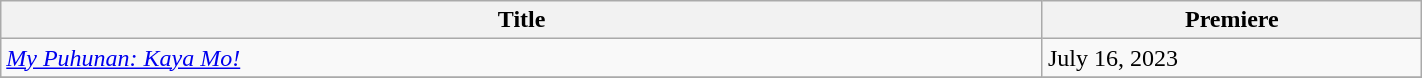<table class="wikitable sortable" width="75%">
<tr>
<th style="width:55%;">Title</th>
<th style="width:20%;">Premiere</th>
</tr>
<tr>
<td><em><a href='#'>My Puhunan: Kaya Mo!</a></em></td>
<td>July 16, 2023</td>
</tr>
<tr>
</tr>
</table>
